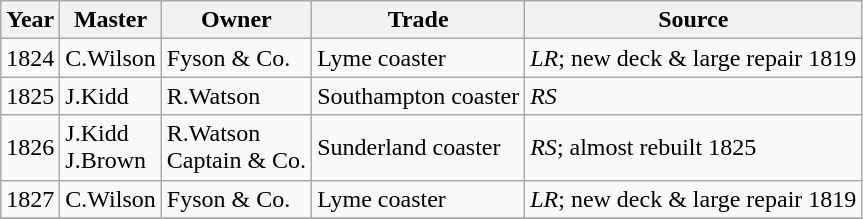<table class=" wikitable">
<tr>
<th>Year</th>
<th>Master</th>
<th>Owner</th>
<th>Trade</th>
<th>Source</th>
</tr>
<tr>
<td>1824</td>
<td>C.Wilson</td>
<td>Fyson & Co.</td>
<td>Lyme coaster</td>
<td><em>LR</em>; new deck & large repair 1819</td>
</tr>
<tr>
<td>1825</td>
<td>J.Kidd</td>
<td>R.Watson</td>
<td>Southampton coaster</td>
<td><em>RS</em></td>
</tr>
<tr>
<td>1826</td>
<td>J.Kidd<br>J.Brown</td>
<td>R.Watson<br>Captain & Co.</td>
<td>Sunderland coaster</td>
<td><em>RS</em>; almost rebuilt 1825</td>
</tr>
<tr>
<td>1827</td>
<td>C.Wilson</td>
<td>Fyson & Co.</td>
<td>Lyme coaster</td>
<td><em>LR</em>; new deck & large repair 1819</td>
</tr>
<tr>
</tr>
</table>
